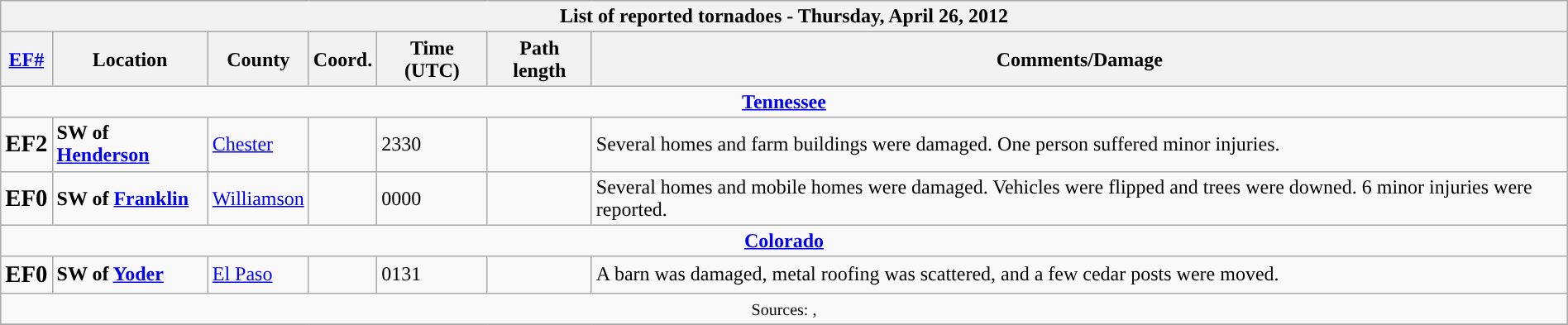<table class="wikitable collapsible" width="100%">
<tr>
<th colspan="7">List of reported tornadoes - Thursday, April 26, 2012</th>
</tr>
<tr>
<th><a href='#'>EF#</a></th>
<th>Location</th>
<th>County</th>
<th>Coord.</th>
<th>Time (UTC)</th>
<th>Path length</th>
<th>Comments/Damage</th>
</tr>
<tr>
<td colspan="7" align=center><strong><a href='#'>Tennessee</a></strong></td>
</tr>
<tr>
<td><big><strong>EF2</strong></big></td>
<td><strong>SW of  <a href='#'>Henderson</a></strong></td>
<td><a href='#'>Chester</a></td>
<td></td>
<td>2330</td>
<td></td>
<td>Several homes and farm buildings were damaged. One person suffered minor injuries.</td>
</tr>
<tr>
<td><big><strong>EF0</strong></big></td>
<td><strong>SW of <a href='#'>Franklin</a></strong></td>
<td><a href='#'>Williamson</a></td>
<td></td>
<td>0000</td>
<td></td>
<td>Several homes and mobile homes were damaged. Vehicles were flipped and trees were downed. 6 minor injuries were reported.</td>
</tr>
<tr>
<td colspan="7" align=center><strong><a href='#'>Colorado</a></strong></td>
</tr>
<tr>
<td><big><strong>EF0</strong></big></td>
<td><strong>SW of <a href='#'>Yoder</a></strong></td>
<td><a href='#'>El Paso</a></td>
<td></td>
<td>0131</td>
<td></td>
<td>A barn was damaged, metal roofing was scattered, and a few cedar posts were moved.</td>
</tr>
<tr>
<td colspan="7" align=center><small>Sources: ,  </small></td>
</tr>
<tr>
</tr>
</table>
